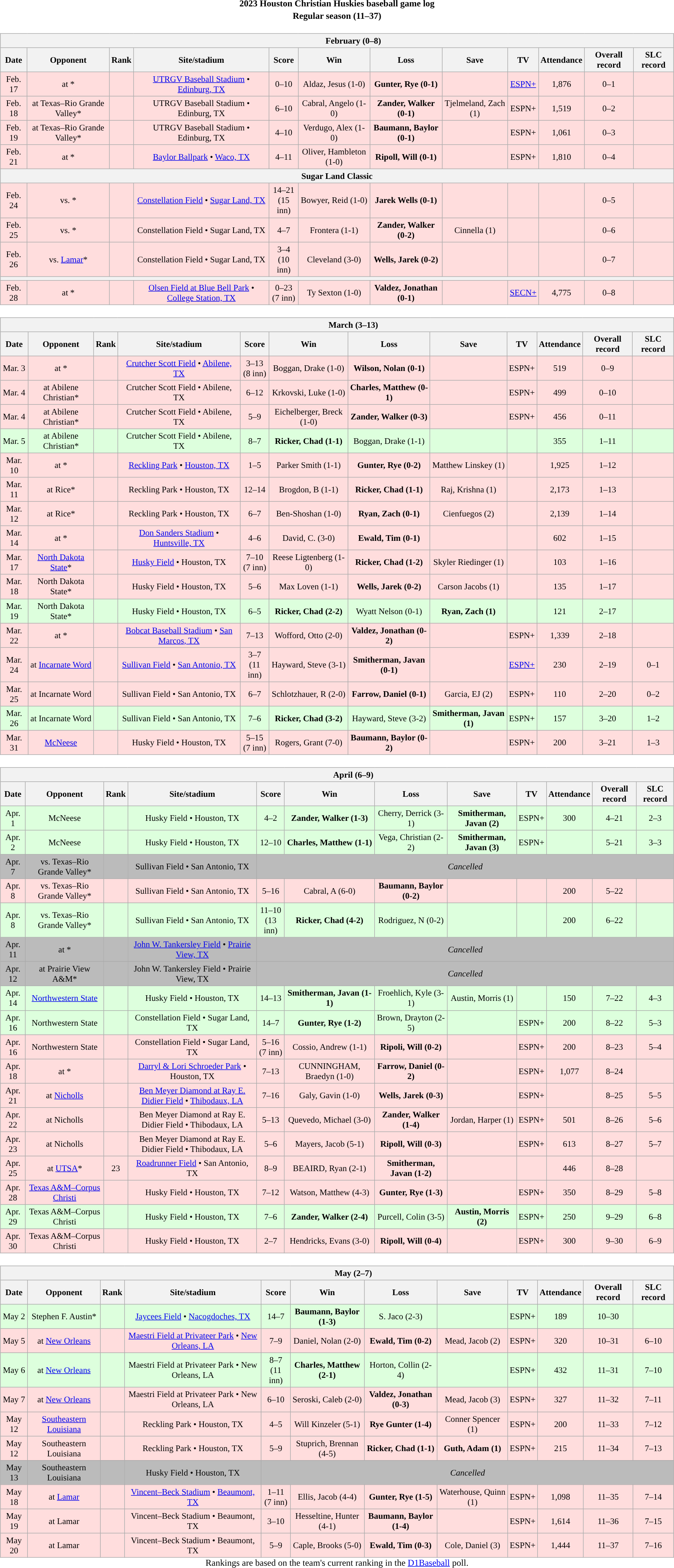<table class="toccolours" width=95% style="clear:both; margin:1.5em auto; text-align:center;">
<tr>
<th colspan=2>2023 Houston Christian Huskies baseball game log</th>
</tr>
<tr>
<th colspan=2>Regular season (11–37)</th>
</tr>
<tr valign="top">
<td><br><table class="wikitable collapsible collapsed" style="margin:auto; width:100%; text-align:center; font-size:95%">
<tr>
<th colspan=12 style="padding-left:4em;">February (0–8)</th>
</tr>
<tr>
<th>Date</th>
<th>Opponent</th>
<th>Rank</th>
<th>Site/stadium</th>
<th>Score</th>
<th>Win</th>
<th>Loss</th>
<th>Save</th>
<th>TV</th>
<th>Attendance</th>
<th>Overall record</th>
<th>SLC record</th>
</tr>
<tr align="center" bgcolor=#ffdddd>
<td>Feb. 17</td>
<td>at *</td>
<td></td>
<td><a href='#'>UTRGV Baseball Stadium</a> • <a href='#'>Edinburg, TX</a></td>
<td>0–10</td>
<td>Aldaz, Jesus (1-0)</td>
<td><strong>Gunter, Rye (0-1)</strong></td>
<td></td>
<td><a href='#'>ESPN+</a></td>
<td>1,876</td>
<td>0–1</td>
<td></td>
</tr>
<tr align="center" bgcolor=#ffdddd>
<td>Feb. 18</td>
<td>at Texas–Rio Grande Valley*</td>
<td></td>
<td>UTRGV Baseball Stadium • Edinburg, TX</td>
<td>6–10</td>
<td>Cabral, Angelo (1-0)</td>
<td><strong>Zander, Walker (0-1)</strong></td>
<td>Tjelmeland, Zach (1)</td>
<td>ESPN+</td>
<td>1,519</td>
<td>0–2</td>
<td></td>
</tr>
<tr align="center" bgcolor=#ffdddd>
<td>Feb. 19</td>
<td>at Texas–Rio Grande Valley*</td>
<td></td>
<td>UTRGV Baseball Stadium • Edinburg, TX</td>
<td>4–10</td>
<td>Verdugo, Alex (1-0)</td>
<td><strong>Baumann, Baylor (0-1)</strong></td>
<td></td>
<td>ESPN+</td>
<td>1,061</td>
<td>0–3</td>
<td></td>
</tr>
<tr align="center" bgcolor=#ffdddd>
<td>Feb. 21</td>
<td>at *</td>
<td></td>
<td><a href='#'>Baylor Ballpark</a> • <a href='#'>Waco, TX</a></td>
<td>4–11</td>
<td>Oliver, Hambleton (1-0)</td>
<td><strong>Ripoll, Will (0-1)</strong></td>
<td></td>
<td>ESPN+</td>
<td>1,810</td>
<td>0–4</td>
<td></td>
</tr>
<tr>
<th colspan=12>Sugar Land Classic</th>
</tr>
<tr align="center" bgcolor=#ffdddd>
<td>Feb. 24</td>
<td>vs. *</td>
<td></td>
<td><a href='#'>Constellation Field</a> • <a href='#'>Sugar Land, TX</a></td>
<td>14–21<br>(15 inn)</td>
<td>Bowyer, Reid (1-0)</td>
<td><strong>Jarek Wells (0-1)</strong></td>
<td></td>
<td></td>
<td></td>
<td>0–5</td>
<td></td>
</tr>
<tr align="center" bgcolor=#ffdddd>
<td>Feb. 25</td>
<td>vs. *</td>
<td></td>
<td>Constellation Field • Sugar Land, TX</td>
<td>4–7</td>
<td>Frontera (1-1)</td>
<td><strong>Zander, Walker (0-2)</strong></td>
<td>Cinnella (1)</td>
<td></td>
<td></td>
<td>0–6</td>
<td></td>
</tr>
<tr align="center" bgcolor=#ffdddd>
<td>Feb. 26</td>
<td>vs. <a href='#'>Lamar</a>*</td>
<td></td>
<td>Constellation Field • Sugar Land, TX</td>
<td>3–4<br>(10 inn)</td>
<td>Cleveland (3-0)</td>
<td><strong>Wells, Jarek (0-2)</strong></td>
<td></td>
<td></td>
<td></td>
<td>0–7</td>
<td></td>
</tr>
<tr>
<th colspan=12></th>
</tr>
<tr align="center" bgcolor=#ffdddd>
<td>Feb. 28</td>
<td>at *</td>
<td></td>
<td><a href='#'>Olsen Field at Blue Bell Park</a> • <a href='#'>College Station, TX</a></td>
<td>0–23<br>(7 inn)</td>
<td>Ty Sexton (1-0)</td>
<td><strong>Valdez, Jonathan (0-1)</strong></td>
<td></td>
<td><a href='#'>SECN+</a></td>
<td>4,775</td>
<td>0–8</td>
<td></td>
</tr>
</table>
</td>
</tr>
<tr>
<td><br><table class="wikitable collapsible collapsed" style="margin:auto; width:100%; text-align:center; font-size:95%">
<tr>
<th colspan=12 style="padding-left:4em;">March (3–13)</th>
</tr>
<tr>
<th>Date</th>
<th>Opponent</th>
<th>Rank</th>
<th>Site/stadium</th>
<th>Score</th>
<th>Win</th>
<th>Loss</th>
<th>Save</th>
<th>TV</th>
<th>Attendance</th>
<th>Overall record</th>
<th>SLC record</th>
</tr>
<tr align="center" bgcolor=#ffdddd>
<td>Mar. 3</td>
<td>at *</td>
<td></td>
<td><a href='#'>Crutcher Scott Field</a> • <a href='#'>Abilene, TX</a></td>
<td>3–13<br>(8 inn)</td>
<td>Boggan, Drake (1-0)</td>
<td><strong>Wilson, Nolan (0-1)</strong></td>
<td></td>
<td>ESPN+</td>
<td>519</td>
<td>0–9</td>
<td></td>
</tr>
<tr align="center" bgcolor=#ffdddd>
<td>Mar. 4</td>
<td>at Abilene Christian*</td>
<td></td>
<td>Crutcher Scott Field • Abilene, TX</td>
<td>6–12</td>
<td>Krkovski, Luke (1-0)</td>
<td><strong>Charles, Matthew (0-1)</strong></td>
<td></td>
<td>ESPN+</td>
<td>499</td>
<td>0–10</td>
<td></td>
</tr>
<tr align="center" bgcolor=#ffdddd>
<td>Mar. 4</td>
<td>at Abilene Christian*</td>
<td></td>
<td>Crutcher Scott Field • Abilene, TX</td>
<td>5–9</td>
<td>Eichelberger, Breck (1-0)</td>
<td><strong>Zander, Walker (0-3)</strong></td>
<td></td>
<td>ESPN+</td>
<td>456</td>
<td>0–11</td>
<td></td>
</tr>
<tr align="center" bgcolor=#ddffdd>
<td>Mar. 5</td>
<td>at Abilene Christian*</td>
<td></td>
<td>Crutcher Scott Field • Abilene, TX</td>
<td>8–7</td>
<td><strong>Ricker, Chad (1-1)</strong></td>
<td>Boggan, Drake (1-1)</td>
<td></td>
<td></td>
<td>355</td>
<td>1–11</td>
<td></td>
</tr>
<tr align="center" bgcolor=#ffdddd>
<td>Mar. 10</td>
<td>at *</td>
<td></td>
<td><a href='#'>Reckling Park</a> • <a href='#'>Houston, TX</a></td>
<td>1–5</td>
<td>Parker Smith (1-1)</td>
<td><strong>Gunter, Rye (0-2)</strong></td>
<td>Matthew Linskey (1)</td>
<td></td>
<td>1,925</td>
<td>1–12</td>
<td></td>
</tr>
<tr align="center" bgcolor=#ffdddd>
<td>Mar. 11</td>
<td>at Rice*</td>
<td></td>
<td>Reckling Park • Houston, TX</td>
<td>12–14</td>
<td>Brogdon, B (1-1)</td>
<td><strong>Ricker, Chad (1-1)</strong></td>
<td>Raj, Krishna (1)</td>
<td></td>
<td>2,173</td>
<td>1–13</td>
<td></td>
</tr>
<tr align="center" bgcolor=#ffdddd>
<td>Mar. 12</td>
<td>at Rice*</td>
<td></td>
<td>Reckling Park • Houston, TX</td>
<td>6–7</td>
<td>Ben-Shoshan (1-0)</td>
<td><strong>Ryan, Zach (0-1)</strong></td>
<td>Cienfuegos (2)</td>
<td></td>
<td>2,139</td>
<td>1–14</td>
<td></td>
</tr>
<tr align="center" bgcolor=#ffdddd>
<td>Mar. 14</td>
<td>at *</td>
<td></td>
<td><a href='#'>Don Sanders Stadium</a> • <a href='#'>Huntsville, TX</a></td>
<td>4–6</td>
<td>David, C. (3-0)</td>
<td><strong>Ewald, Tim (0-1)</strong></td>
<td></td>
<td></td>
<td>602</td>
<td>1–15</td>
<td></td>
</tr>
<tr align="center" bgcolor=#ffdddd>
<td>Mar. 17</td>
<td><a href='#'>North Dakota State</a>*</td>
<td></td>
<td><a href='#'>Husky Field</a> • Houston, TX</td>
<td>7–10<br>(7 inn)</td>
<td>Reese Ligtenberg (1-0)</td>
<td><strong>Ricker, Chad (1-2)</strong></td>
<td>Skyler Riedinger (1)</td>
<td></td>
<td>103</td>
<td>1–16</td>
<td></td>
</tr>
<tr align="center" bgcolor=#ffdddd>
<td>Mar. 18</td>
<td>North Dakota State*</td>
<td></td>
<td>Husky Field • Houston, TX</td>
<td>5–6</td>
<td>Max Loven (1-1)</td>
<td><strong>Wells, Jarek (0-2)</strong></td>
<td>Carson Jacobs (1)</td>
<td></td>
<td>135</td>
<td>1–17</td>
<td></td>
</tr>
<tr align="center" bgcolor=#ddffdd>
<td>Mar. 19</td>
<td>North Dakota State*</td>
<td></td>
<td>Husky Field • Houston, TX</td>
<td>6–5</td>
<td><strong>Ricker, Chad (2-2)</strong></td>
<td>Wyatt Nelson (0-1)</td>
<td><strong>Ryan, Zach (1)</strong></td>
<td></td>
<td>121</td>
<td>2–17</td>
<td></td>
</tr>
<tr align="center" bgcolor=#ffdddd>
<td>Mar. 22</td>
<td>at *</td>
<td></td>
<td><a href='#'>Bobcat Baseball Stadium</a> • <a href='#'>San Marcos, TX</a></td>
<td>7–13</td>
<td>Wofford, Otto (2-0)</td>
<td><strong>Valdez, Jonathan (0-2)</strong></td>
<td></td>
<td>ESPN+</td>
<td>1,339</td>
<td>2–18</td>
<td></td>
</tr>
<tr align="center" bgcolor=#ffdddd>
<td>Mar. 24</td>
<td>at <a href='#'>Incarnate Word</a></td>
<td></td>
<td><a href='#'>Sullivan Field</a> • <a href='#'>San Antonio, TX</a></td>
<td>3–7<br>(11 inn)</td>
<td>Hayward, Steve (3-1)</td>
<td><strong>Smitherman, Javan (0-1)</strong></td>
<td></td>
<td><a href='#'>ESPN+</a></td>
<td>230</td>
<td>2–19</td>
<td>0–1</td>
</tr>
<tr align="center" bgcolor=#ffdddd>
<td>Mar. 25</td>
<td>at Incarnate Word</td>
<td></td>
<td>Sullivan Field • San Antonio, TX</td>
<td>6–7</td>
<td>Schlotzhauer, R (2-0)</td>
<td><strong>Farrow, Daniel (0-1)</strong></td>
<td>Garcia, EJ (2)</td>
<td>ESPN+</td>
<td>110</td>
<td>2–20</td>
<td>0–2</td>
</tr>
<tr align="center" bgcolor=#ddffdd>
<td>Mar. 26</td>
<td>at Incarnate Word</td>
<td></td>
<td>Sullivan Field • San Antonio, TX</td>
<td>7–6</td>
<td><strong>Ricker, Chad (3-2)</strong></td>
<td>Hayward, Steve (3-2)</td>
<td><strong>Smitherman, Javan (1)</strong></td>
<td>ESPN+</td>
<td>157</td>
<td>3–20</td>
<td>1–2</td>
</tr>
<tr align="center" bgcolor=#ffdddd>
<td>Mar. 31</td>
<td><a href='#'>McNeese</a></td>
<td></td>
<td>Husky Field • Houston, TX</td>
<td>5–15<br>(7 inn)</td>
<td>Rogers, Grant (7-0)</td>
<td><strong>Baumann, Baylor (0-2)</strong></td>
<td></td>
<td>ESPN+</td>
<td>200</td>
<td>3–21</td>
<td>1–3</td>
</tr>
</table>
</td>
</tr>
<tr>
<td><br><table class="wikitable collapsible collapsed" style="margin:auto; width:100%; text-align:center; font-size:95%">
<tr>
<th colspan=12 style="padding-left:4em;">April (6–9)</th>
</tr>
<tr>
<th>Date</th>
<th>Opponent</th>
<th>Rank</th>
<th>Site/stadium</th>
<th>Score</th>
<th>Win</th>
<th>Loss</th>
<th>Save</th>
<th>TV</th>
<th>Attendance</th>
<th>Overall record</th>
<th>SLC record</th>
</tr>
<tr align="center" bgcolor=#ddffdd>
<td>Apr. 1</td>
<td>McNeese</td>
<td></td>
<td>Husky Field • Houston, TX</td>
<td>4–2</td>
<td><strong>Zander, Walker (1-3)</strong></td>
<td>Cherry, Derrick (3-1)</td>
<td><strong>Smitherman, Javan (2)</strong></td>
<td>ESPN+</td>
<td>300</td>
<td>4–21</td>
<td>2–3</td>
</tr>
<tr align="center" bgcolor=#ddffdd>
<td>Apr. 2</td>
<td>McNeese</td>
<td></td>
<td>Husky Field • Houston, TX</td>
<td>12–10</td>
<td><strong>Charles, Matthew (1-1)</strong></td>
<td>Vega, Christian (2-2)</td>
<td><strong>Smitherman, Javan (3)</strong></td>
<td>ESPN+</td>
<td></td>
<td>5–21</td>
<td>3–3</td>
</tr>
<tr align="center" bgcolor=#bbbbbb>
<td>Apr. 7</td>
<td>vs. Texas–Rio Grande Valley*</td>
<td></td>
<td>Sullivan Field • San Antonio, TX</td>
<td colspan=12><em>Cancelled</em></td>
</tr>
<tr align="center" bgcolor=#ffdddd>
<td>Apr. 8</td>
<td>vs. Texas–Rio Grande Valley*</td>
<td></td>
<td>Sullivan Field • San Antonio, TX</td>
<td>5–16</td>
<td>Cabral, A (6-0)</td>
<td><strong>Baumann, Baylor (0-2)</strong></td>
<td></td>
<td></td>
<td>200</td>
<td>5–22</td>
<td></td>
</tr>
<tr align="center" bgcolor=#ddffdd>
<td>Apr. 8</td>
<td>vs. Texas–Rio Grande Valley*</td>
<td></td>
<td>Sullivan Field • San Antonio, TX</td>
<td>11–10<br>(13 inn)</td>
<td><strong>Ricker, Chad (4-2)</strong></td>
<td>Rodriguez, N (0-2)</td>
<td></td>
<td></td>
<td>200</td>
<td>6–22</td>
<td></td>
</tr>
<tr align="center" bgcolor=#bbbbbb>
<td>Apr. 11</td>
<td>at *</td>
<td></td>
<td><a href='#'>John W. Tankersley Field</a> • <a href='#'>Prairie View, TX</a></td>
<td colspan=12><em>Cancelled</em></td>
</tr>
<tr align="center" bgcolor=#bbbbbb>
<td>Apr. 12</td>
<td>at Prairie View A&M*</td>
<td></td>
<td>John W. Tankersley Field • Prairie View, TX</td>
<td colspan=12><em>Cancelled</em></td>
</tr>
<tr align="center" bgcolor=#ddffdd>
<td>Apr. 14</td>
<td><a href='#'>Northwestern State</a></td>
<td></td>
<td>Husky Field • Houston, TX</td>
<td>14–13</td>
<td><strong>Smitherman, Javan (1-1)</strong></td>
<td>Froehlich, Kyle (3-1)</td>
<td>Austin, Morris (1)</td>
<td></td>
<td>150</td>
<td>7–22</td>
<td>4–3</td>
</tr>
<tr align="center" bgcolor=#ddffdd>
<td>Apr. 16</td>
<td>Northwestern State</td>
<td></td>
<td>Constellation Field • Sugar Land, TX</td>
<td>14–7</td>
<td><strong>Gunter, Rye (1-2)</strong></td>
<td>Brown, Drayton (2-5)</td>
<td></td>
<td>ESPN+</td>
<td>200</td>
<td>8–22</td>
<td>5–3</td>
</tr>
<tr align="center" bgcolor=#ffdddd>
<td>Apr. 16</td>
<td>Northwestern State</td>
<td></td>
<td>Constellation Field • Sugar Land, TX</td>
<td>5–16<br>(7 inn)</td>
<td>Cossio, Andrew (1-1)</td>
<td><strong>Ripoli, Will (0-2)</strong></td>
<td></td>
<td>ESPN+</td>
<td>200</td>
<td>8–23</td>
<td>5–4</td>
</tr>
<tr align="center" bgcolor=#ffdddd>
<td>Apr. 18</td>
<td>at *</td>
<td></td>
<td><a href='#'>Darryl & Lori Schroeder Park</a> • Houston, TX</td>
<td>7–13</td>
<td>CUNNINGHAM, Braedyn (1-0)</td>
<td><strong>Farrow, Daniel (0-2)</strong></td>
<td></td>
<td>ESPN+</td>
<td>1,077</td>
<td>8–24</td>
<td></td>
</tr>
<tr align="center" bgcolor=#ffdddd>
<td>Apr. 21</td>
<td>at <a href='#'>Nicholls</a></td>
<td></td>
<td><a href='#'>Ben Meyer Diamond at Ray E. Didier Field</a> • <a href='#'>Thibodaux, LA</a></td>
<td>7–16</td>
<td>Galy, Gavin (1-0)</td>
<td><strong>Wells, Jarek (0-3)</strong></td>
<td></td>
<td>ESPN+</td>
<td></td>
<td>8–25</td>
<td>5–5</td>
</tr>
<tr align="center" bgcolor=#ffdddd>
<td>Apr. 22</td>
<td>at Nicholls</td>
<td></td>
<td>Ben Meyer Diamond at Ray E. Didier Field • Thibodaux, LA</td>
<td>5–13</td>
<td>Quevedo, Michael (3-0)</td>
<td><strong>Zander, Walker (1-4)</strong></td>
<td>Jordan, Harper (1)</td>
<td>ESPN+</td>
<td>501</td>
<td>8–26</td>
<td>5–6</td>
</tr>
<tr align="center" bgcolor=#ffdddd>
<td>Apr. 23</td>
<td>at Nicholls</td>
<td></td>
<td>Ben Meyer Diamond at Ray E. Didier Field • Thibodaux, LA</td>
<td>5–6</td>
<td>Mayers, Jacob (5-1)</td>
<td><strong>Ripoll, Will (0-3)</strong></td>
<td></td>
<td>ESPN+</td>
<td>613</td>
<td>8–27</td>
<td>5–7</td>
</tr>
<tr align="center" bgcolor=#ffdddd>
<td>Apr. 25</td>
<td>at <a href='#'>UTSA</a>*</td>
<td>23</td>
<td><a href='#'>Roadrunner Field</a> • San Antonio, TX</td>
<td>8–9</td>
<td>BEAIRD, Ryan (2-1)</td>
<td><strong>Smitherman, Javan (1-2)</strong></td>
<td></td>
<td></td>
<td>446</td>
<td>8–28</td>
<td></td>
</tr>
<tr align="center" bgcolor=#ffdddd>
<td>Apr. 28</td>
<td><a href='#'>Texas A&M–Corpus Christi</a></td>
<td></td>
<td>Husky Field • Houston, TX</td>
<td>7–12</td>
<td>Watson, Matthew (4-3)</td>
<td><strong>Gunter, Rye (1-3)</strong></td>
<td></td>
<td>ESPN+</td>
<td>350</td>
<td>8–29</td>
<td>5–8</td>
</tr>
<tr align="center" bgcolor=#ddffdd>
<td>Apr. 29</td>
<td>Texas A&M–Corpus Christi</td>
<td></td>
<td>Husky Field • Houston, TX</td>
<td>7–6</td>
<td><strong>Zander, Walker (2-4)</strong></td>
<td>Purcell, Colin (3-5)</td>
<td><strong>Austin, Morris (2)</strong></td>
<td>ESPN+</td>
<td>250</td>
<td>9–29</td>
<td>6–8</td>
</tr>
<tr align="center" bgcolor=#ffdddd>
<td>Apr. 30</td>
<td>Texas A&M–Corpus Christi</td>
<td></td>
<td>Husky Field • Houston, TX</td>
<td>2–7</td>
<td>Hendricks, Evans (3-0)</td>
<td><strong>Ripoll, Will (0-4)</strong></td>
<td></td>
<td>ESPN+</td>
<td>300</td>
<td>9–30</td>
<td>6–9</td>
</tr>
</table>
</td>
</tr>
<tr>
<td><br><table class="wikitable collapsible" style="margin:auto; width:100%; text-align:center; font-size:95%">
<tr>
<th colspan=13 style="padding-left:4em;">May (2–7)</th>
</tr>
<tr>
<th>Date</th>
<th>Opponent</th>
<th>Rank</th>
<th>Site/stadium</th>
<th>Score</th>
<th>Win</th>
<th>Loss</th>
<th>Save</th>
<th>TV</th>
<th>Attendance</th>
<th>Overall record</th>
<th>SLC record</th>
</tr>
<tr align="center" bgcolor=#ddffdd>
<td>May 2</td>
<td>Stephen F. Austin*</td>
<td></td>
<td><a href='#'>Jaycees Field</a> • <a href='#'>Nacogdoches, TX</a></td>
<td>14–7</td>
<td><strong>Baumann, Baylor (1-3)</strong></td>
<td>S. Jaco (2-3)</td>
<td></td>
<td>ESPN+</td>
<td>189</td>
<td>10–30</td>
<td></td>
</tr>
<tr align="center" bgcolor=#ffdddd>
<td>May 5</td>
<td>at <a href='#'>New Orleans</a></td>
<td></td>
<td><a href='#'>Maestri Field at Privateer Park</a> • <a href='#'>New Orleans, LA</a></td>
<td>7–9</td>
<td>Daniel, Nolan (2-0)</td>
<td><strong>Ewald, Tim (0-2)</strong></td>
<td>Mead, Jacob (2)</td>
<td>ESPN+</td>
<td>320</td>
<td>10–31</td>
<td>6–10</td>
</tr>
<tr align="center" bgcolor=#ddffdd>
<td>May 6</td>
<td>at <a href='#'>New Orleans</a></td>
<td></td>
<td>Maestri Field at Privateer Park • New Orleans, LA</td>
<td>8–7<br>(11 inn)</td>
<td><strong>Charles, Matthew (2-1)</strong></td>
<td>Horton, Collin (2-4)</td>
<td></td>
<td>ESPN+</td>
<td>432</td>
<td>11–31</td>
<td>7–10</td>
</tr>
<tr align="center" bgcolor=#ffdddd>
<td>May 7</td>
<td>at <a href='#'>New Orleans</a></td>
<td></td>
<td>Maestri Field at Privateer Park • New Orleans, LA</td>
<td>6–10</td>
<td>Seroski, Caleb (2-0)</td>
<td><strong>Valdez, Jonathan (0-3)</strong></td>
<td>Mead, Jacob (3)</td>
<td>ESPN+</td>
<td>327</td>
<td>11–32</td>
<td>7–11</td>
</tr>
<tr align="center" bgcolor=#ffdddd>
<td>May 12</td>
<td><a href='#'>Southeastern Louisiana</a></td>
<td></td>
<td>Reckling Park • Houston, TX</td>
<td>4–5</td>
<td>Will Kinzeler (5-1)</td>
<td><strong>Rye Gunter (1-4)</strong></td>
<td>Conner Spencer (1)</td>
<td>ESPN+</td>
<td>200</td>
<td>11–33</td>
<td>7–12</td>
</tr>
<tr align="center" bgcolor=#ffdddd>
<td>May 12</td>
<td>Southeastern Louisiana</td>
<td></td>
<td>Reckling Park • Houston, TX</td>
<td>5–9</td>
<td>Stuprich, Brennan (4-5)</td>
<td><strong>Ricker, Chad (1-1)</strong></td>
<td><strong>Guth, Adam (1)</strong></td>
<td>ESPN+</td>
<td>215</td>
<td>11–34</td>
<td>7–13</td>
</tr>
<tr align="center" bgcolor=#bbbbbb>
<td>May 13</td>
<td>Southeastern Louisiana</td>
<td></td>
<td>Husky Field • Houston, TX</td>
<td colspan=12><em>Cancelled</em></td>
</tr>
<tr align="center" bgcolor=#ffdddd>
<td>May 18</td>
<td>at <a href='#'>Lamar</a></td>
<td></td>
<td><a href='#'>Vincent–Beck Stadium</a> • <a href='#'>Beaumont, TX</a></td>
<td>1–11<br>(7 inn)</td>
<td>Ellis, Jacob (4-4)</td>
<td><strong>Gunter, Rye (1-5)</strong></td>
<td>Waterhouse, Quinn (1)</td>
<td>ESPN+</td>
<td>1,098</td>
<td>11–35</td>
<td>7–14</td>
</tr>
<tr align="center" bgcolor=#ffdddd>
<td>May 19</td>
<td>at Lamar</td>
<td></td>
<td>Vincent–Beck Stadium • Beaumont, TX</td>
<td>3–10</td>
<td>Hesseltine, Hunter (4-1)</td>
<td><strong>Baumann, Baylor (1-4)</strong></td>
<td></td>
<td>ESPN+</td>
<td>1,614</td>
<td>11–36</td>
<td>7–15</td>
</tr>
<tr align="center" bgcolor=#ffdddd>
<td>May 20</td>
<td>at Lamar</td>
<td></td>
<td>Vincent–Beck Stadium • Beaumont, TX</td>
<td>5–9</td>
<td>Caple, Brooks (5-0)</td>
<td><strong>Ewald, Tim (0-3)</strong></td>
<td>Cole, Daniel (3)</td>
<td>ESPN+</td>
<td>1,444</td>
<td>11–37</td>
<td>7–16</td>
</tr>
</table>
Rankings are based on the team's current ranking in the <a href='#'>D1Baseball</a> poll.</td>
</tr>
</table>
